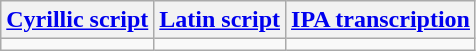<table class="wikitable">
<tr>
<th><a href='#'>Cyrillic script</a></th>
<th><a href='#'>Latin script</a></th>
<th><a href='#'>IPA transcription</a></th>
</tr>
<tr style="vertical-align:top; white-space:nowrap;">
<td></td>
<td></td>
<td></td>
</tr>
</table>
